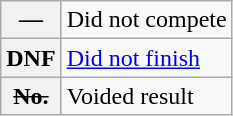<table class="wikitable">
<tr>
<th scope="row">—</th>
<td>Did not compete</td>
</tr>
<tr>
<th scope="row">DNF</th>
<td><a href='#'>Did not finish</a></td>
</tr>
<tr>
<th scope="row"><s>No.</s></th>
<td>Voided result</td>
</tr>
</table>
